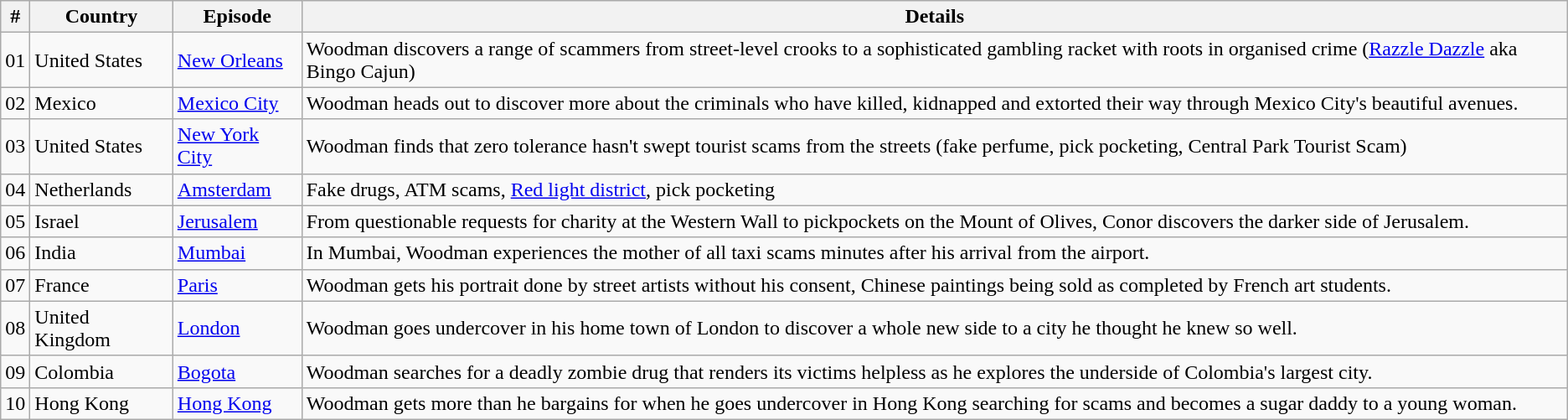<table class="wikitable sortable">
<tr>
<th>#</th>
<th>Country</th>
<th>Episode</th>
<th>Details</th>
</tr>
<tr>
<td>01</td>
<td>United States</td>
<td><a href='#'>New Orleans</a></td>
<td>Woodman discovers a range of scammers from street-level crooks to a sophisticated gambling racket with roots in organised crime (<a href='#'>Razzle Dazzle</a> aka Bingo Cajun)</td>
</tr>
<tr>
<td>02</td>
<td>Mexico</td>
<td><a href='#'>Mexico City</a></td>
<td>Woodman heads out to discover more about the criminals who have killed, kidnapped and extorted their way through Mexico City's beautiful avenues.</td>
</tr>
<tr>
<td>03</td>
<td>United States</td>
<td><a href='#'>New York City</a></td>
<td>Woodman finds that zero tolerance hasn't swept tourist scams from the streets (fake perfume, pick pocketing, Central Park Tourist Scam)</td>
</tr>
<tr>
<td>04</td>
<td>Netherlands</td>
<td><a href='#'>Amsterdam</a></td>
<td>Fake drugs, ATM scams, <a href='#'>Red light district</a>, pick pocketing</td>
</tr>
<tr>
<td>05</td>
<td>Israel</td>
<td><a href='#'>Jerusalem</a></td>
<td>From questionable requests for charity at the Western Wall to pickpockets on the Mount of Olives, Conor discovers the darker side of Jerusalem.</td>
</tr>
<tr>
<td>06</td>
<td>India</td>
<td><a href='#'>Mumbai</a></td>
<td>In Mumbai, Woodman experiences the mother of all taxi scams minutes after his arrival from the airport.</td>
</tr>
<tr>
<td>07</td>
<td>France</td>
<td><a href='#'>Paris</a></td>
<td>Woodman gets his portrait done by street artists without his consent, Chinese paintings being sold as completed by French art students.</td>
</tr>
<tr>
<td>08</td>
<td>United Kingdom</td>
<td><a href='#'>London</a></td>
<td>Woodman goes undercover in his home town of London to discover a whole new side to a city he thought he knew so well.</td>
</tr>
<tr>
<td>09</td>
<td>Colombia</td>
<td><a href='#'>Bogota</a></td>
<td>Woodman searches for a deadly zombie drug that renders its victims helpless as he explores the underside of Colombia's largest city.</td>
</tr>
<tr>
<td>10</td>
<td>Hong Kong</td>
<td><a href='#'>Hong Kong</a></td>
<td>Woodman gets more than he bargains for when he goes undercover in Hong Kong searching for scams and becomes a sugar daddy to a young woman.</td>
</tr>
</table>
